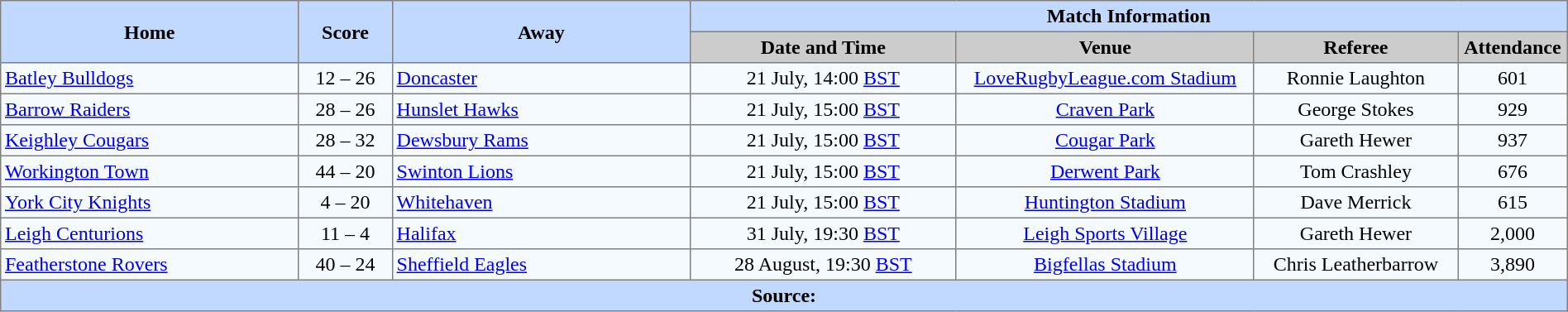<table border="1" cellpadding="3" cellspacing="0" style="border-collapse:collapse; text-align:center; width:100%;">
<tr style="background:#c1d8ff;">
<th rowspan="2" style="width:19%;">Home</th>
<th rowspan="2" style="width:6%;">Score</th>
<th rowspan="2" style="width:19%;">Away</th>
<th colspan=6>Match Information</th>
</tr>
<tr style="background:#ccc;">
<th width=17%>Date and Time</th>
<th width=19%>Venue</th>
<th width=13%>Referee</th>
<th width=7%>Attendance</th>
</tr>
<tr style="background:#f5faff;">
<td align=left> <a href='#'>Batley Bulldogs</a></td>
<td>12 – 26</td>
<td align=left> <a href='#'>Doncaster</a></td>
<td>21 July, 14:00 <a href='#'>BST</a></td>
<td><a href='#'>LoveRugbyLeague.com Stadium</a></td>
<td>Ronnie Laughton</td>
<td>601</td>
</tr>
<tr style="background:#f5faff;">
<td align=left> <a href='#'>Barrow Raiders</a></td>
<td>28 – 26</td>
<td align=left> <a href='#'>Hunslet Hawks</a></td>
<td>21 July, 15:00 <a href='#'>BST</a></td>
<td><a href='#'>Craven Park</a></td>
<td>George Stokes</td>
<td>929</td>
</tr>
<tr style="background:#f5faff;">
<td align=left> <a href='#'>Keighley Cougars</a></td>
<td>28 – 32</td>
<td align=left> <a href='#'>Dewsbury Rams</a></td>
<td>21 July, 15:00 <a href='#'>BST</a></td>
<td><a href='#'>Cougar Park</a></td>
<td>Gareth Hewer</td>
<td>937</td>
</tr>
<tr style="background:#f5faff;">
<td align=left> <a href='#'>Workington Town</a></td>
<td>44 – 20</td>
<td align=left> <a href='#'>Swinton Lions</a></td>
<td>21 July, 15:00 <a href='#'>BST</a></td>
<td><a href='#'>Derwent Park</a></td>
<td>Tom Crashley</td>
<td>676</td>
</tr>
<tr style="background:#f5faff;">
<td align=left> <a href='#'>York City Knights</a></td>
<td>4 – 20</td>
<td align=left> <a href='#'>Whitehaven</a></td>
<td>21 July, 15:00 <a href='#'>BST</a></td>
<td><a href='#'>Huntington Stadium</a></td>
<td>Dave Merrick</td>
<td>615</td>
</tr>
<tr style="background:#f5faff;">
<td align=left> <a href='#'>Leigh Centurions</a></td>
<td>11 – 4</td>
<td align=left> <a href='#'>Halifax</a></td>
<td>31 July, 19:30 <a href='#'>BST</a></td>
<td><a href='#'>Leigh Sports Village</a></td>
<td>Gareth Hewer</td>
<td>2,000</td>
</tr>
<tr style="background:#f5faff;">
<td align=left> <a href='#'>Featherstone Rovers</a></td>
<td>40 – 24</td>
<td align=left> <a href='#'>Sheffield Eagles</a></td>
<td>28 August, 19:30 <a href='#'>BST</a></td>
<td><a href='#'>Bigfellas Stadium</a></td>
<td>Chris Leatherbarrow</td>
<td>3,890</td>
</tr>
<tr style="background:#c1d8ff;">
<th colspan=12>Source:</th>
</tr>
</table>
